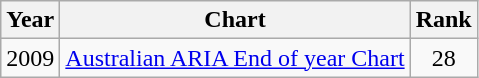<table class="wikitable">
<tr>
<th>Year</th>
<th>Chart</th>
<th>Rank</th>
</tr>
<tr>
<td>2009</td>
<td><a href='#'>Australian ARIA End of year Chart</a></td>
<td style="text-align:center;">28</td>
</tr>
</table>
